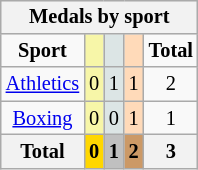<table class="wikitable" style="font-size:85%; float:right;">
<tr style="background:#efefef;">
<th colspan=7><strong>Medals by sport</strong></th>
</tr>
<tr align=center>
<td><strong>Sport</strong></td>
<td style="background:#f7f6a8;"></td>
<td style="background:#dce5e5;"></td>
<td style="background:#ffdab9;"></td>
<td><strong>Total</strong></td>
</tr>
<tr align=center>
<td><a href='#'>Athletics</a></td>
<td style="background:#f7f6a8;">0</td>
<td style="background:#dce5e5;">1</td>
<td style="background:#ffdab9;">1</td>
<td>2</td>
</tr>
<tr align=center>
<td><a href='#'>Boxing</a></td>
<td style="background:#f7f6a8;">0</td>
<td style="background:#dce5e5;">0</td>
<td style="background:#ffdab9;">1</td>
<td>1</td>
</tr>
<tr align=center>
<th><strong>Total</strong></th>
<th style="background:gold;"><strong>0</strong></th>
<th style="background:silver;"><strong>1</strong></th>
<th style="background:#c96;"><strong>2</strong></th>
<th><strong>3</strong></th>
</tr>
</table>
